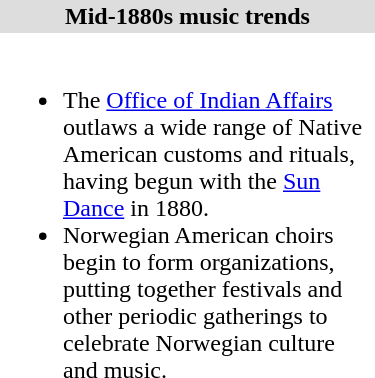<table align="right" border="0" cellpadding="2" width=250 cellspacing="0" style="margin-left:0.5em;" class="toccolours">
<tr>
<th style="background:#ddd;">Mid-1880s music trends</th>
</tr>
<tr>
<td><br><ul><li>The <a href='#'>Office of Indian Affairs</a> outlaws a wide range of Native American customs and rituals, having begun with the <a href='#'>Sun Dance</a> in 1880.</li><li>Norwegian American choirs begin to form organizations, putting together festivals and other periodic gatherings to celebrate Norwegian culture and music.</li></ul></td>
</tr>
</table>
